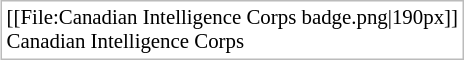<table style="float: right; margin-left:0.2em; border: 1px solid #BBB;">
<tr style="font-size: 87%;">
<td valign="top">[[File:Canadian Intelligence Corps badge.png|190px]]<br>Canadian Intelligence Corps</td>
</tr>
</table>
